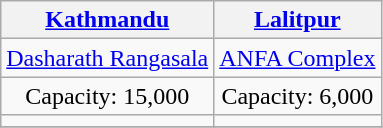<table class="wikitable" style="text-align:center">
<tr>
<th><a href='#'>Kathmandu</a></th>
<th><a href='#'>Lalitpur</a></th>
</tr>
<tr>
<td><a href='#'>Dasharath Rangasala</a></td>
<td><a href='#'>ANFA Complex</a></td>
</tr>
<tr>
<td>Capacity: 15,000</td>
<td>Capacity: 6,000</td>
</tr>
<tr>
<td></td>
<td></td>
</tr>
<tr>
</tr>
</table>
